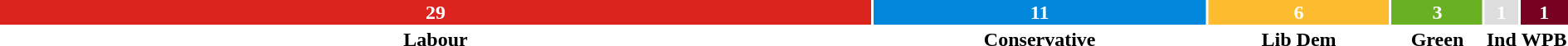<table style="width:100%; text-align:center;">
<tr style="color:white;">
<td style="background:#DC241F; width:56.9%;"><strong>29</strong></td>
<td style="background:#0087DC; width:21.6%;"><strong>11</strong></td>
<td style="background:#FDBB30; width:11.8%;"><strong>6</strong></td>
<td style="background:#6AB023; width:5.88%;"><strong>3</strong></td>
<td style="background:#DDDDDD; width:2.0%;"><strong>1</strong></td>
<td style="background:#780021; width:2.0%;"><strong>1</strong></td>
</tr>
<tr>
<td><span><strong>Labour</strong></span></td>
<td><span><strong>Conservative</strong></span></td>
<td><span><strong>Lib Dem</strong></span></td>
<td><span><strong>Green</strong></span></td>
<td><span><strong>Ind</strong></span></td>
<td><span><strong>WPB</strong></span></td>
</tr>
</table>
